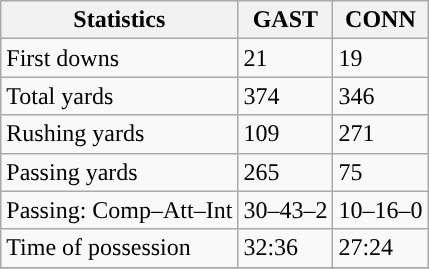<table class="wikitable" style="float: left;">
<tr>
<th>Statistics</th>
<th>GAST</th>
<th>CONN</th>
</tr>
<tr>
<td>First downs</td>
<td>21</td>
<td>19</td>
</tr>
<tr>
<td>Total yards</td>
<td>374</td>
<td>346</td>
</tr>
<tr>
<td>Rushing yards</td>
<td>109</td>
<td>271</td>
</tr>
<tr>
<td>Passing yards</td>
<td>265</td>
<td>75</td>
</tr>
<tr>
<td>Passing: Comp–Att–Int</td>
<td>30–43–2</td>
<td>10–16–0</td>
</tr>
<tr>
<td>Time of possession</td>
<td>32:36</td>
<td>27:24</td>
</tr>
<tr>
</tr>
</table>
